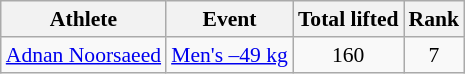<table class="wikitable" style="font-size:90%">
<tr>
<th>Athlete</th>
<th>Event</th>
<th>Total lifted</th>
<th>Rank</th>
</tr>
<tr align=center>
<td align=left><a href='#'>Adnan Noorsaeed</a></td>
<td align=left><a href='#'>Men's –49 kg</a></td>
<td>160</td>
<td>7</td>
</tr>
</table>
